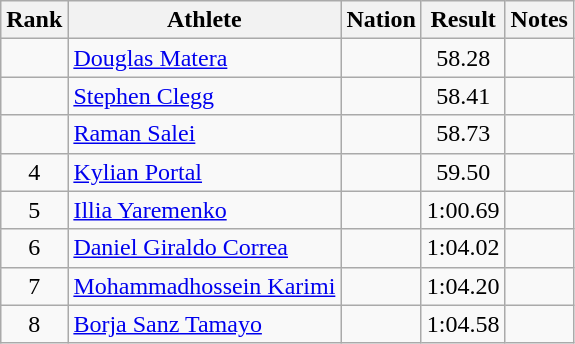<table class="wikitable sortable" style="text-align:center">
<tr>
<th>Rank</th>
<th>Athlete</th>
<th>Nation</th>
<th>Result</th>
<th>Notes</th>
</tr>
<tr>
<td></td>
<td align=left><a href='#'>Douglas Matera</a></td>
<td align=left></td>
<td>58.28</td>
<td></td>
</tr>
<tr>
<td></td>
<td align=left><a href='#'>Stephen Clegg</a></td>
<td align=left></td>
<td>58.41</td>
<td></td>
</tr>
<tr>
<td></td>
<td align=left><a href='#'>Raman Salei</a></td>
<td align=left></td>
<td>58.73</td>
<td></td>
</tr>
<tr>
<td>4</td>
<td align=left><a href='#'>Kylian Portal</a></td>
<td align=left></td>
<td>59.50</td>
<td></td>
</tr>
<tr>
<td>5</td>
<td align=left><a href='#'>Illia Yaremenko</a></td>
<td align=left></td>
<td>1:00.69</td>
<td></td>
</tr>
<tr>
<td>6</td>
<td align=left><a href='#'>Daniel Giraldo Correa</a></td>
<td align=left></td>
<td>1:04.02</td>
<td></td>
</tr>
<tr>
<td>7</td>
<td align=left><a href='#'>Mohammadhossein Karimi</a></td>
<td align=left></td>
<td>1:04.20</td>
<td></td>
</tr>
<tr>
<td>8</td>
<td align=left><a href='#'>Borja Sanz Tamayo</a></td>
<td align=left></td>
<td>1:04.58</td>
<td></td>
</tr>
</table>
